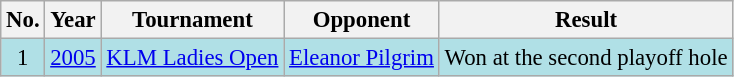<table class="wikitable" style="font-size:95%;">
<tr>
<th>No.</th>
<th>Year</th>
<th>Tournament</th>
<th>Opponent</th>
<th>Result</th>
</tr>
<tr style="background:#B0E0E6;">
<td align=center>1</td>
<td><a href='#'>2005</a></td>
<td><a href='#'>KLM Ladies Open</a></td>
<td> <a href='#'>Eleanor Pilgrim</a></td>
<td>Won at the second playoff hole</td>
</tr>
</table>
